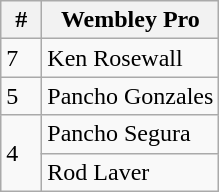<table class=wikitable style="display:inline-table;">
<tr>
<th width=20>#</th>
<th>Wembley Pro</th>
</tr>
<tr>
<td>7</td>
<td> Ken Rosewall</td>
</tr>
<tr>
<td>5</td>
<td> Pancho Gonzales</td>
</tr>
<tr>
<td rowspan="2">4</td>
<td> Pancho Segura</td>
</tr>
<tr>
<td> Rod Laver</td>
</tr>
</table>
